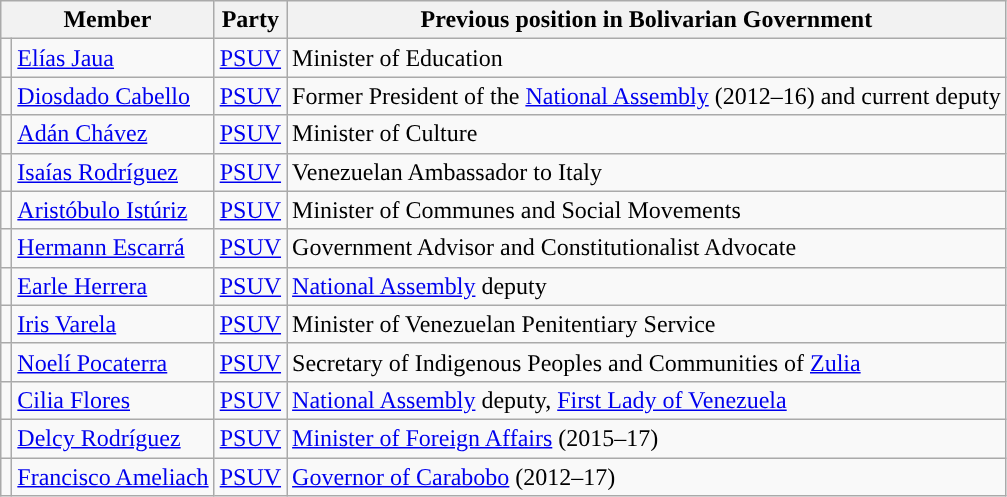<table class="wikitable">
<tr>
<th colspan="2">Member</th>
<th>Party</th>
<th>Previous position in Bolivarian Government</th>
</tr>
<tr>
<td style="background-color:"></td>
<td><a href='#'>Elías Jaua</a></td>
<td><a href='#'>PSUV</a></td>
<td>Minister of Education</td>
</tr>
<tr>
<td style="background-color:"></td>
<td><a href='#'>Diosdado Cabello</a></td>
<td><a href='#'>PSUV</a></td>
<td>Former President of the <a href='#'>National Assembly</a> (2012–16) and current deputy</td>
</tr>
<tr>
<td style="background-color:"></td>
<td><a href='#'>Adán Chávez</a></td>
<td><a href='#'>PSUV</a></td>
<td>Minister of Culture</td>
</tr>
<tr>
<td style="background-color:"></td>
<td><a href='#'>Isaías Rodríguez</a></td>
<td><a href='#'>PSUV</a></td>
<td>Venezuelan Ambassador to Italy</td>
</tr>
<tr>
<td style="background-color:"></td>
<td><a href='#'>Aristóbulo Istúriz</a></td>
<td><a href='#'>PSUV</a></td>
<td>Minister of Communes and Social Movements</td>
</tr>
<tr>
<td style="background-color:"></td>
<td><a href='#'>Hermann Escarrá</a></td>
<td><a href='#'>PSUV</a></td>
<td>Government Advisor and Constitutionalist Advocate</td>
</tr>
<tr>
<td style="background-color:"></td>
<td><a href='#'>Earle Herrera</a></td>
<td><a href='#'>PSUV</a></td>
<td><a href='#'>National Assembly</a> deputy</td>
</tr>
<tr>
<td style="background-color:"></td>
<td><a href='#'>Iris Varela</a></td>
<td><a href='#'>PSUV</a></td>
<td>Minister of Venezuelan Penitentiary Service</td>
</tr>
<tr>
<td style="background-color:"></td>
<td><a href='#'>Noelí Pocaterra</a></td>
<td><a href='#'>PSUV</a></td>
<td>Secretary of Indigenous Peoples and Communities of <a href='#'>Zulia</a></td>
</tr>
<tr>
<td style="background-color:"></td>
<td><a href='#'>Cilia Flores</a></td>
<td><a href='#'>PSUV</a></td>
<td><a href='#'>National Assembly</a> deputy, <a href='#'>First Lady of Venezuela</a></td>
</tr>
<tr>
<td style="background-color:"></td>
<td><a href='#'>Delcy Rodríguez</a></td>
<td><a href='#'>PSUV</a></td>
<td><a href='#'>Minister of Foreign Affairs</a> (2015–17)</td>
</tr>
<tr>
<td style="background-color:"></td>
<td><a href='#'>Francisco Ameliach</a></td>
<td><a href='#'>PSUV</a></td>
<td><a href='#'>Governor of Carabobo</a> (2012–17)</td>
</tr>
</table>
